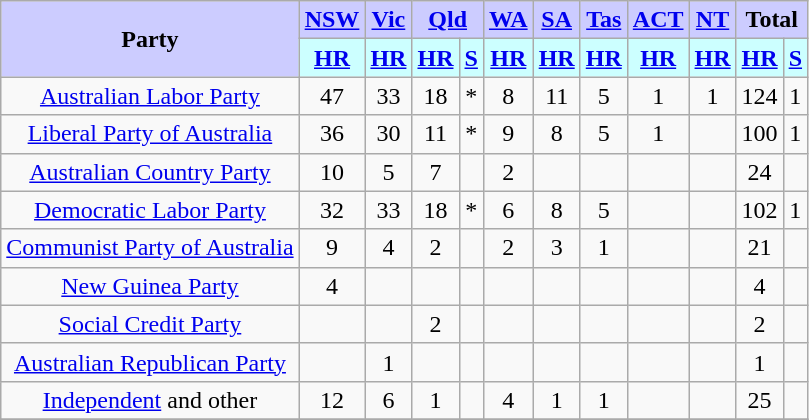<table class="wikitable" style="text-align:center">
<tr>
<th rowspan="2" style="background:#ccf;">Party</th>
<th style="background:#ccf;"><a href='#'>NSW</a></th>
<th style="background:#ccf;"><a href='#'>Vic</a></th>
<th colspan="2" style="background:#ccf;"><a href='#'>Qld</a></th>
<th style="background:#ccf;"><a href='#'>WA</a></th>
<th style="background:#ccf;"><a href='#'>SA</a></th>
<th style="background:#ccf;"><a href='#'>Tas</a></th>
<th style="background:#ccf;"><a href='#'>ACT</a></th>
<th style="background:#ccf;"><a href='#'>NT</a></th>
<th colspan="2" style="background:#ccf;">Total</th>
</tr>
<tr>
<th style="background:#ccffff;"><a href='#'>HR</a></th>
<th style="background:#ccffff;"><a href='#'>HR</a></th>
<th style="background:#ccffff;"><a href='#'>HR</a></th>
<th style="background:#ccffff;"><a href='#'>S</a></th>
<th style="background:#ccffff;"><a href='#'>HR</a></th>
<th style="background:#ccffff;"><a href='#'>HR</a></th>
<th style="background:#ccffff;"><a href='#'>HR</a></th>
<th style="background:#ccffff;"><a href='#'>HR</a></th>
<th style="background:#ccffff;"><a href='#'>HR</a></th>
<th style="background:#ccffff;"><a href='#'>HR</a></th>
<th style="background:#ccffff;"><a href='#'>S</a></th>
</tr>
<tr>
<td style="font-size:100%;"><a href='#'>Australian Labor Party</a></td>
<td>47</td>
<td>33</td>
<td>18</td>
<td>*</td>
<td>8</td>
<td>11</td>
<td>5</td>
<td>1</td>
<td>1</td>
<td>124</td>
<td>1</td>
</tr>
<tr>
<td style="font-size:100%;"><a href='#'>Liberal Party of Australia</a></td>
<td>36</td>
<td>30</td>
<td>11</td>
<td>*</td>
<td>9</td>
<td>8</td>
<td>5</td>
<td>1</td>
<td></td>
<td>100</td>
<td>1</td>
</tr>
<tr>
<td style="font-size:100%;"><a href='#'>Australian Country Party</a></td>
<td>10</td>
<td>5</td>
<td>7</td>
<td></td>
<td>2</td>
<td></td>
<td></td>
<td></td>
<td></td>
<td>24</td>
<td></td>
</tr>
<tr>
<td style="font-size:100%;"><a href='#'>Democratic Labor Party</a></td>
<td>32</td>
<td>33</td>
<td>18</td>
<td>*</td>
<td>6</td>
<td>8</td>
<td>5</td>
<td></td>
<td></td>
<td>102</td>
<td>1</td>
</tr>
<tr>
<td style="font-size:100%;"><a href='#'>Communist Party of Australia</a></td>
<td>9</td>
<td>4</td>
<td>2</td>
<td></td>
<td>2</td>
<td>3</td>
<td>1</td>
<td></td>
<td></td>
<td>21</td>
<td></td>
</tr>
<tr>
<td style="font-size:100%;"><a href='#'>New Guinea Party</a></td>
<td>4</td>
<td></td>
<td></td>
<td></td>
<td></td>
<td></td>
<td></td>
<td></td>
<td></td>
<td>4</td>
<td></td>
</tr>
<tr>
<td style="font-size:100%;"><a href='#'>Social Credit Party</a></td>
<td></td>
<td></td>
<td>2</td>
<td></td>
<td></td>
<td></td>
<td></td>
<td></td>
<td></td>
<td>2</td>
<td></td>
</tr>
<tr>
<td style="font-size:100%;"><a href='#'>Australian Republican Party</a></td>
<td></td>
<td>1</td>
<td></td>
<td></td>
<td></td>
<td></td>
<td></td>
<td></td>
<td></td>
<td>1</td>
<td></td>
</tr>
<tr>
<td style="font-size:100%;"><a href='#'>Independent</a> and other</td>
<td>12</td>
<td>6</td>
<td>1</td>
<td></td>
<td>4</td>
<td>1</td>
<td>1</td>
<td></td>
<td></td>
<td>25</td>
<td></td>
</tr>
<tr>
</tr>
</table>
